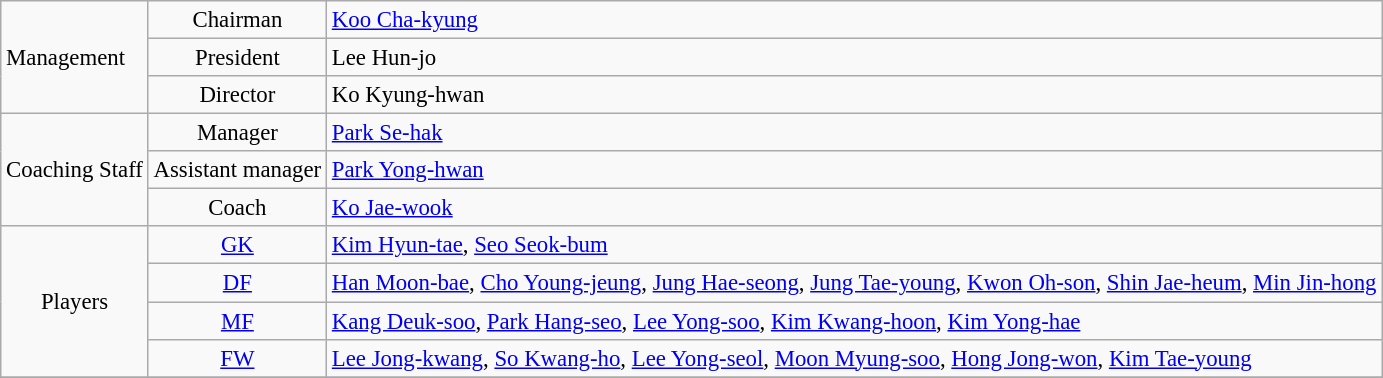<table class="wikitable" style="text-align:left; font-size:95%">
<tr>
<td rowspan="3">Management</td>
<td style="text-align: center;">Chairman</td>
<td> <a href='#'>Koo Cha-kyung</a></td>
</tr>
<tr>
<td style="text-align: center;">President</td>
<td> Lee Hun-jo</td>
</tr>
<tr>
<td style="text-align: center;">Director</td>
<td> Ko Kyung-hwan</td>
</tr>
<tr>
<td rowspan="3">Coaching Staff</td>
<td style="text-align: center;">Manager</td>
<td> <a href='#'>Park Se-hak</a></td>
</tr>
<tr>
<td style="text-align: center;">Assistant manager</td>
<td> <a href='#'>Park Yong-hwan</a></td>
</tr>
<tr>
<td style="text-align: center;">Coach</td>
<td> <a href='#'>Ko Jae-wook</a></td>
</tr>
<tr>
<td rowspan="4" style="text-align: center;">Players</td>
<td style="text-align: center;"><a href='#'>GK</a></td>
<td> <a href='#'>Kim Hyun-tae</a>,  <a href='#'>Seo Seok-bum</a></td>
</tr>
<tr>
<td style="text-align: center;"><a href='#'>DF</a></td>
<td> <a href='#'>Han Moon-bae</a>,  <a href='#'>Cho Young-jeung</a>,  <a href='#'>Jung Hae-seong</a>,  <a href='#'>Jung Tae-young</a>,  <a href='#'>Kwon Oh-son</a>,  <a href='#'>Shin Jae-heum</a>,  <a href='#'>Min Jin-hong</a></td>
</tr>
<tr>
<td style="text-align: center;"><a href='#'>MF</a></td>
<td> <a href='#'>Kang Deuk-soo</a>,  <a href='#'>Park Hang-seo</a>,  <a href='#'>Lee Yong-soo</a>,  <a href='#'>Kim Kwang-hoon</a>,  <a href='#'>Kim Yong-hae</a></td>
</tr>
<tr>
<td style="text-align: center;"><a href='#'>FW</a></td>
<td> <a href='#'>Lee Jong-kwang</a>,  <a href='#'>So Kwang-ho</a>,  <a href='#'>Lee Yong-seol</a>,  <a href='#'>Moon Myung-soo</a>,  <a href='#'>Hong Jong-won</a>,  <a href='#'>Kim Tae-young</a></td>
</tr>
<tr>
</tr>
</table>
